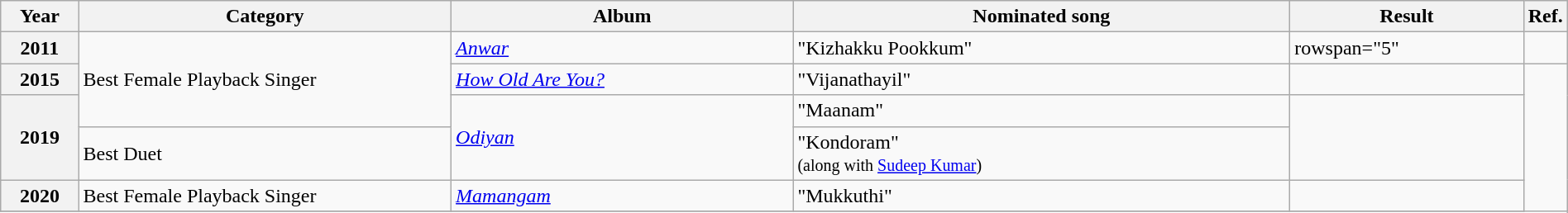<table class="wikitable plainrowheaders" width="100%" textcolor:#000;">
<tr>
<th scope="col" width=5%><strong>Year</strong></th>
<th scope="col" width=24%><strong>Category</strong></th>
<th scope="col" width=22%><strong>Album</strong></th>
<th scope="col" width=32%><strong>Nominated song</strong></th>
<th scope="col" width=15%><strong>Result</strong></th>
<th scope="col" width=2%><strong>Ref.</strong></th>
</tr>
<tr>
<th scope="row">2011</th>
<td rowspan="3">Best Female Playback Singer</td>
<td><em><a href='#'>Anwar</a></em></td>
<td>"Kizhakku Pookkum"</td>
<td>rowspan="5" </td>
<td></td>
</tr>
<tr>
<th scope="row">2015</th>
<td><em><a href='#'>How Old Are You?</a></em></td>
<td>"Vijanathayil"</td>
<td></td>
</tr>
<tr>
<th scope="row" rowspan="2">2019</th>
<td rowspan="2"><em><a href='#'>Odiyan</a></em></td>
<td>"Maanam"</td>
<td rowspan="2"></td>
</tr>
<tr>
<td>Best Duet</td>
<td>"Kondoram" <br><small>(along with <a href='#'>Sudeep Kumar</a>)</small></td>
</tr>
<tr>
<th>2020</th>
<td>Best Female Playback Singer</td>
<td><em><a href='#'>Mamangam</a></em></td>
<td>"Mukkuthi"</td>
<td></td>
</tr>
<tr>
</tr>
</table>
